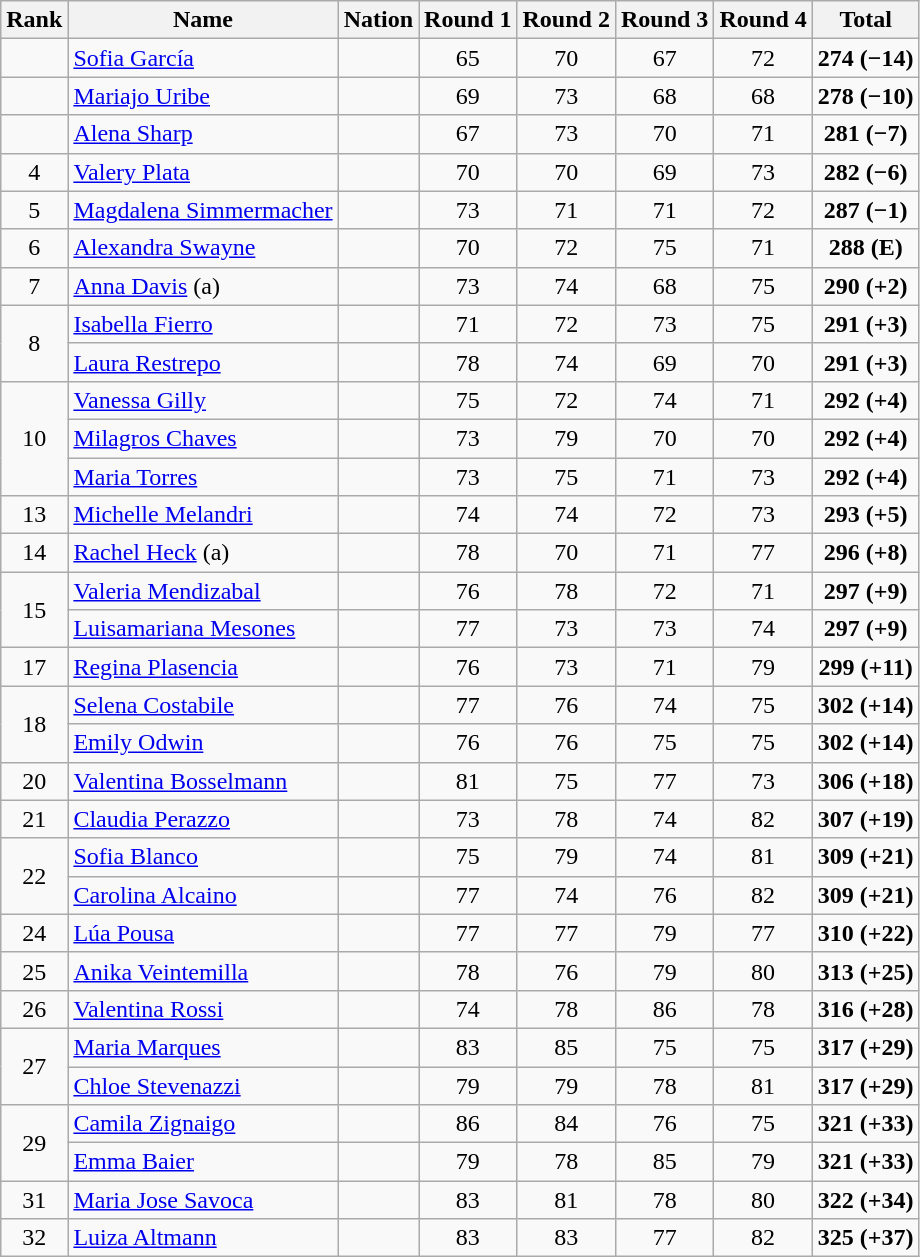<table class="wikitable sortable" style="text-align:center">
<tr>
<th>Rank</th>
<th>Name</th>
<th>Nation</th>
<th>Round 1</th>
<th>Round 2</th>
<th>Round 3</th>
<th>Round 4</th>
<th>Total</th>
</tr>
<tr>
<td></td>
<td align="left"><a href='#'>Sofia García</a></td>
<td align="left"></td>
<td>65</td>
<td>70</td>
<td>67</td>
<td>72</td>
<td><strong>274 (−14)</strong></td>
</tr>
<tr>
<td></td>
<td align="left"><a href='#'>Mariajo Uribe</a></td>
<td align="left"></td>
<td>69</td>
<td>73</td>
<td>68</td>
<td>68</td>
<td><strong>278 (−10)</strong></td>
</tr>
<tr>
<td></td>
<td align="left"><a href='#'>Alena Sharp</a></td>
<td align="left"></td>
<td>67</td>
<td>73</td>
<td>70</td>
<td>71</td>
<td><strong>281 (−7)</strong></td>
</tr>
<tr>
<td>4</td>
<td align="left"><a href='#'>Valery Plata</a></td>
<td align="left"></td>
<td>70</td>
<td>70</td>
<td>69</td>
<td>73</td>
<td><strong>282 (−6)</strong></td>
</tr>
<tr>
<td>5</td>
<td align="left"><a href='#'>Magdalena Simmermacher</a></td>
<td align="left"></td>
<td>73</td>
<td>71</td>
<td>71</td>
<td>72</td>
<td><strong>287 (−1)</strong></td>
</tr>
<tr>
<td>6</td>
<td align="left"><a href='#'>Alexandra Swayne</a></td>
<td align="left"></td>
<td>70</td>
<td>72</td>
<td>75</td>
<td>71</td>
<td><strong>288 (E)</strong></td>
</tr>
<tr>
<td>7</td>
<td align="left"><a href='#'>Anna Davis</a> (a)</td>
<td align="left"></td>
<td>73</td>
<td>74</td>
<td>68</td>
<td>75</td>
<td><strong>290 (+2)</strong></td>
</tr>
<tr>
<td rowspan=2>8</td>
<td align="left"><a href='#'>Isabella Fierro</a></td>
<td align="left"></td>
<td>71</td>
<td>72</td>
<td>73</td>
<td>75</td>
<td><strong>291 (+3)</strong></td>
</tr>
<tr>
<td align="left"><a href='#'>Laura Restrepo</a></td>
<td align="left"></td>
<td>78</td>
<td>74</td>
<td>69</td>
<td>70</td>
<td><strong>291 (+3)</strong></td>
</tr>
<tr>
<td rowspan=3>10</td>
<td align="left"><a href='#'>Vanessa Gilly</a></td>
<td align="left"></td>
<td>75</td>
<td>72</td>
<td>74</td>
<td>71</td>
<td><strong>292 (+4)</strong></td>
</tr>
<tr>
<td align="left"><a href='#'>Milagros Chaves</a></td>
<td align="left"></td>
<td>73</td>
<td>79</td>
<td>70</td>
<td>70</td>
<td><strong>292 (+4)</strong></td>
</tr>
<tr>
<td align="left"><a href='#'>Maria Torres</a></td>
<td align="left"></td>
<td>73</td>
<td>75</td>
<td>71</td>
<td>73</td>
<td><strong>292 (+4)</strong></td>
</tr>
<tr>
<td>13</td>
<td align="left"><a href='#'>Michelle Melandri</a></td>
<td align="left"></td>
<td>74</td>
<td>74</td>
<td>72</td>
<td>73</td>
<td><strong>293 (+5)</strong></td>
</tr>
<tr>
<td>14</td>
<td align="left"><a href='#'>Rachel Heck</a> (a)</td>
<td align="left"></td>
<td>78</td>
<td>70</td>
<td>71</td>
<td>77</td>
<td><strong>296 (+8)</strong></td>
</tr>
<tr>
<td rowspan=2>15</td>
<td align="left"><a href='#'>Valeria Mendizabal</a></td>
<td align="left"></td>
<td>76</td>
<td>78</td>
<td>72</td>
<td>71</td>
<td><strong>297 (+9)</strong></td>
</tr>
<tr>
<td align="left"><a href='#'>Luisamariana Mesones</a></td>
<td align="left"></td>
<td>77</td>
<td>73</td>
<td>73</td>
<td>74</td>
<td><strong>297 (+9)</strong></td>
</tr>
<tr>
<td>17</td>
<td align="left"><a href='#'>Regina Plasencia</a></td>
<td align="left"></td>
<td>76</td>
<td>73</td>
<td>71</td>
<td>79</td>
<td><strong>299 (+11)</strong></td>
</tr>
<tr>
<td rowspan=2>18</td>
<td align="left"><a href='#'>Selena Costabile</a></td>
<td align="left"></td>
<td>77</td>
<td>76</td>
<td>74</td>
<td>75</td>
<td><strong>302 (+14)</strong></td>
</tr>
<tr>
<td align="left"><a href='#'>Emily Odwin</a></td>
<td align="left"></td>
<td>76</td>
<td>76</td>
<td>75</td>
<td>75</td>
<td><strong>302 (+14)</strong></td>
</tr>
<tr>
<td>20</td>
<td align="left"><a href='#'>Valentina Bosselmann</a></td>
<td align="left"></td>
<td>81</td>
<td>75</td>
<td>77</td>
<td>73</td>
<td><strong>306 (+18)</strong></td>
</tr>
<tr>
<td>21</td>
<td align="left"><a href='#'>Claudia Perazzo</a></td>
<td align="left"></td>
<td>73</td>
<td>78</td>
<td>74</td>
<td>82</td>
<td><strong>307 (+19)</strong></td>
</tr>
<tr>
<td rowspan=2>22</td>
<td align="left"><a href='#'>Sofia Blanco</a></td>
<td align="left"></td>
<td>75</td>
<td>79</td>
<td>74</td>
<td>81</td>
<td><strong>309 (+21)</strong></td>
</tr>
<tr>
<td align="left"><a href='#'>Carolina Alcaino</a></td>
<td align="left"></td>
<td>77</td>
<td>74</td>
<td>76</td>
<td>82</td>
<td><strong>309 (+21)</strong></td>
</tr>
<tr>
<td>24</td>
<td align="left"><a href='#'>Lúa Pousa</a></td>
<td align="left"></td>
<td>77</td>
<td>77</td>
<td>79</td>
<td>77</td>
<td><strong>310 (+22)</strong></td>
</tr>
<tr>
<td>25</td>
<td align="left"><a href='#'>Anika Veintemilla</a></td>
<td align="left"></td>
<td>78</td>
<td>76</td>
<td>79</td>
<td>80</td>
<td><strong>313 (+25)</strong></td>
</tr>
<tr>
<td>26</td>
<td align="left"><a href='#'>Valentina Rossi</a></td>
<td align="left"></td>
<td>74</td>
<td>78</td>
<td>86</td>
<td>78</td>
<td><strong>316 (+28)</strong></td>
</tr>
<tr>
<td rowspan=2>27</td>
<td align="left"><a href='#'>Maria Marques</a></td>
<td align="left"></td>
<td>83</td>
<td>85</td>
<td>75</td>
<td>75</td>
<td><strong>317 (+29)</strong></td>
</tr>
<tr>
<td align="left"><a href='#'>Chloe Stevenazzi</a></td>
<td align="left"></td>
<td>79</td>
<td>79</td>
<td>78</td>
<td>81</td>
<td><strong>317 (+29)</strong></td>
</tr>
<tr>
<td rowspan=2>29</td>
<td align="left"><a href='#'>Camila Zignaigo</a></td>
<td align="left"></td>
<td>86</td>
<td>84</td>
<td>76</td>
<td>75</td>
<td><strong>321 (+33)</strong></td>
</tr>
<tr>
<td align="left"><a href='#'>Emma Baier</a></td>
<td align="left"></td>
<td>79</td>
<td>78</td>
<td>85</td>
<td>79</td>
<td><strong>321 (+33)</strong></td>
</tr>
<tr>
<td>31</td>
<td align="left"><a href='#'>Maria Jose Savoca</a></td>
<td align="left"></td>
<td>83</td>
<td>81</td>
<td>78</td>
<td>80</td>
<td><strong>322 (+34)</strong></td>
</tr>
<tr>
<td>32</td>
<td align="left"><a href='#'>Luiza Altmann</a></td>
<td align="left"></td>
<td>83</td>
<td>83</td>
<td>77</td>
<td>82</td>
<td><strong>325 (+37)</strong></td>
</tr>
</table>
